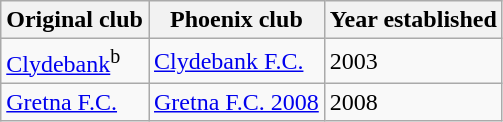<table class="wikitable">
<tr>
<th>Original club</th>
<th>Phoenix club</th>
<th>Year established</th>
</tr>
<tr>
<td><a href='#'>Clydebank</a><sup>b</sup></td>
<td><a href='#'>Clydebank F.C.</a></td>
<td>2003</td>
</tr>
<tr>
<td><a href='#'>Gretna F.C.</a></td>
<td><a href='#'>Gretna F.C. 2008</a></td>
<td>2008</td>
</tr>
</table>
